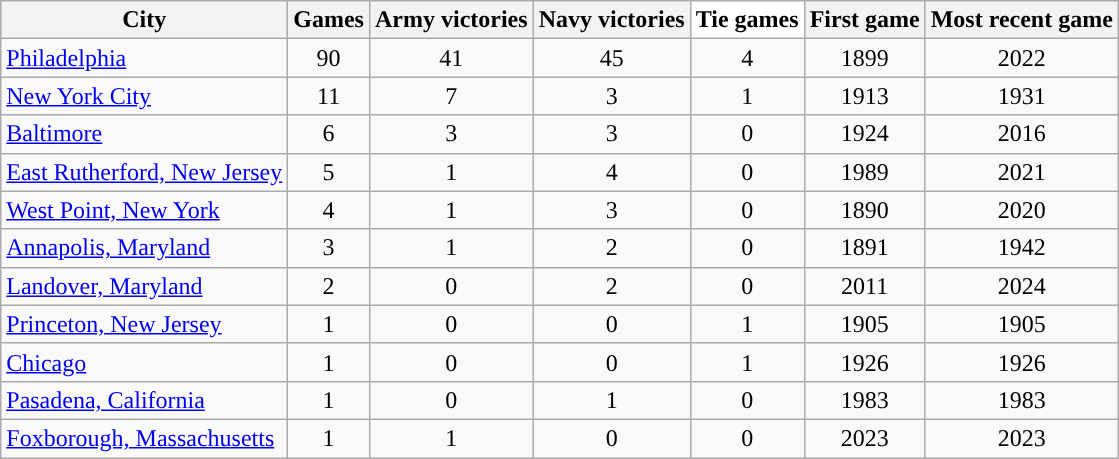<table class="wikitable sortable">
<tr>
<th>City</th>
<th>Games</th>
<th>Army victories</th>
<th>Navy victories</th>
<th style="text-align:center; background:white; color:black;">Tie games</th>
<th>First game</th>
<th>Most recent game</th>
</tr>
<tr>
<td><a href='#'>Philadelphia</a></td>
<td style="text-align:center;">90</td>
<td style="text-align:center;">41</td>
<td style="text-align:center;">45</td>
<td style="text-align:center;">4</td>
<td style="text-align:center;">1899</td>
<td style="text-align:center;">2022</td>
</tr>
<tr>
<td><a href='#'>New York City</a></td>
<td style="text-align:center;">11</td>
<td style="text-align:center;">7</td>
<td style="text-align:center;">3</td>
<td style="text-align:center;">1</td>
<td style="text-align:center;">1913</td>
<td style="text-align:center;">1931</td>
</tr>
<tr>
<td><a href='#'>Baltimore</a></td>
<td style="text-align:center;">6</td>
<td style="text-align:center;">3</td>
<td style="text-align:center;">3</td>
<td style="text-align:center;">0</td>
<td style="text-align:center;">1924</td>
<td style="text-align:center;">2016</td>
</tr>
<tr>
<td><a href='#'>East Rutherford, New Jersey</a></td>
<td style="text-align:center;">5</td>
<td style="text-align:center;">1</td>
<td style="text-align:center;">4</td>
<td style="text-align:center;">0</td>
<td style="text-align:center;">1989</td>
<td style="text-align:center;">2021</td>
</tr>
<tr>
<td><a href='#'>West Point, New York</a></td>
<td style="text-align:center;">4</td>
<td style="text-align:center;">1</td>
<td style="text-align:center;">3</td>
<td style="text-align:center;">0</td>
<td style="text-align:center;">1890</td>
<td style="text-align:center;">2020</td>
</tr>
<tr>
<td><a href='#'>Annapolis, Maryland</a></td>
<td style="text-align:center;">3</td>
<td style="text-align:center;">1</td>
<td style="text-align:center;">2</td>
<td style="text-align:center;">0</td>
<td style="text-align:center;">1891</td>
<td style="text-align:center;">1942</td>
</tr>
<tr>
<td><a href='#'>Landover, Maryland</a></td>
<td style="text-align:center;">2</td>
<td style="text-align:center;">0</td>
<td style="text-align:center;">2</td>
<td style="text-align:center;">0</td>
<td style="text-align:center;">2011</td>
<td style="text-align:center;">2024</td>
</tr>
<tr>
<td><a href='#'>Princeton, New Jersey</a></td>
<td style="text-align:center;">1</td>
<td style="text-align:center;">0</td>
<td style="text-align:center;">0</td>
<td style="text-align:center;">1</td>
<td style="text-align:center;">1905</td>
<td style="text-align:center;">1905</td>
</tr>
<tr>
<td><a href='#'>Chicago</a></td>
<td style="text-align:center;">1</td>
<td style="text-align:center;">0</td>
<td style="text-align:center;">0</td>
<td style="text-align:center;">1</td>
<td style="text-align:center;">1926</td>
<td style="text-align:center;">1926</td>
</tr>
<tr>
<td><a href='#'>Pasadena, California</a></td>
<td style="text-align:center;">1</td>
<td style="text-align:center;">0</td>
<td style="text-align:center;">1</td>
<td style="text-align:center;">0</td>
<td style="text-align:center;">1983</td>
<td style="text-align:center;">1983</td>
</tr>
<tr>
<td><a href='#'>Foxborough, Massachusetts</a></td>
<td style="text-align:center;">1</td>
<td style="text-align:center;">1</td>
<td style="text-align:center;">0</td>
<td style="text-align:center;">0</td>
<td style="text-align:center;">2023</td>
<td style="text-align:center;">2023</td>
</tr>
</table>
